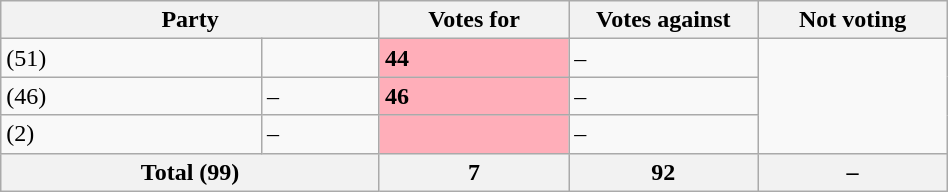<table class="wikitable" style="width:50%;">
<tr>
<th colspan="2">Party</th>
<th style="width:20%;">Votes for</th>
<th style="width:20%;">Votes against</th>
<th style="width:20%;">Not voting</th>
</tr>
<tr>
<td> (51)</td>
<td></td>
<td style="background-color:#ffaeb9;"><strong>44</strong></td>
<td>–</td>
</tr>
<tr>
<td> (46)</td>
<td>–</td>
<td style="background-color:#ffaeb9;"><strong>46</strong></td>
<td>–</td>
</tr>
<tr>
<td> (2)</td>
<td>–</td>
<td style="background-color:#ffaeb9;"></td>
<td>–</td>
</tr>
<tr>
<th colspan="2">Total (99)</th>
<th>7</th>
<th>92</th>
<th>–</th>
</tr>
</table>
